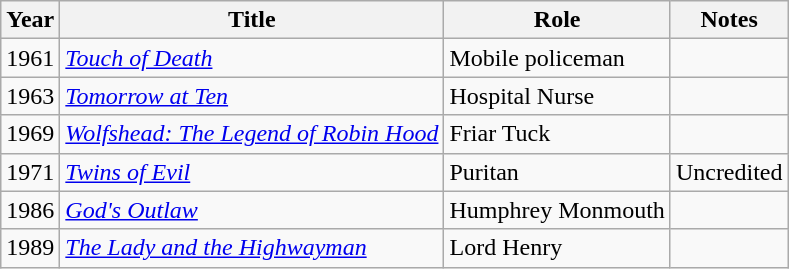<table class="wikitable">
<tr>
<th>Year</th>
<th>Title</th>
<th>Role</th>
<th>Notes</th>
</tr>
<tr>
<td>1961</td>
<td><em><a href='#'>Touch of Death</a></em></td>
<td>Mobile policeman</td>
<td></td>
</tr>
<tr>
<td>1963</td>
<td><em><a href='#'>Tomorrow at Ten</a></em></td>
<td>Hospital Nurse</td>
<td></td>
</tr>
<tr>
<td>1969</td>
<td><em><a href='#'>Wolfshead: The Legend of Robin Hood</a></em></td>
<td>Friar Tuck</td>
<td></td>
</tr>
<tr>
<td>1971</td>
<td><em><a href='#'>Twins of Evil</a></em></td>
<td>Puritan</td>
<td>Uncredited</td>
</tr>
<tr>
<td>1986</td>
<td><em><a href='#'>God's Outlaw</a></em></td>
<td>Humphrey Monmouth</td>
<td></td>
</tr>
<tr>
<td>1989</td>
<td><em><a href='#'>The Lady and the Highwayman</a></em></td>
<td>Lord Henry</td>
<td></td>
</tr>
</table>
